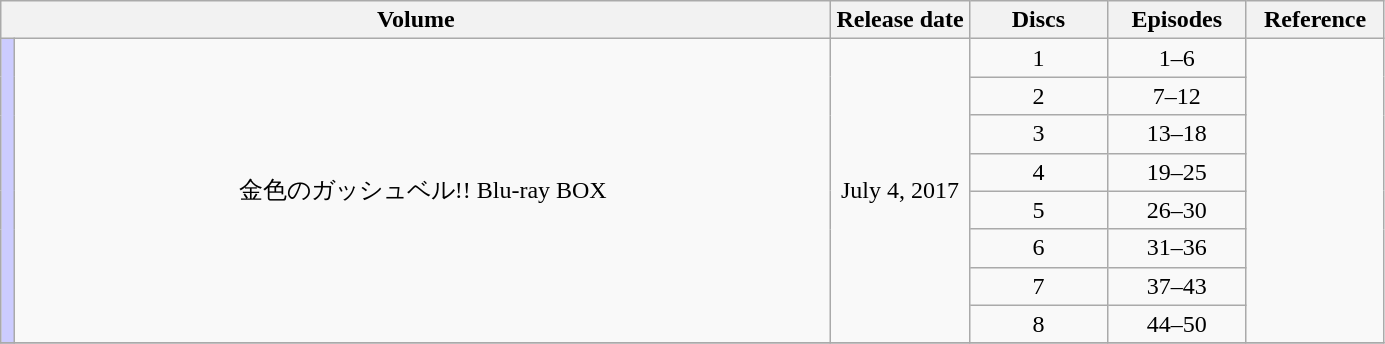<table class="wikitable" style="text-align: center;">
<tr>
<th colspan="2">Volume</th>
<th width="10%">Release date</th>
<th width="10%">Discs</th>
<th width="10%">Episodes</th>
<th width="10%">Reference</th>
</tr>
<tr>
<td rowspan="8" width="1%" style="background: #CCF;"></td>
<td rowspan="8">金色のガッシュベル!! Blu-ray BOX</td>
<td rowspan="8">July 4, 2017</td>
<td>1</td>
<td>1–6</td>
<td rowspan="8"></td>
</tr>
<tr>
<td>2</td>
<td>7–12</td>
</tr>
<tr>
<td>3</td>
<td>13–18</td>
</tr>
<tr>
<td>4</td>
<td>19–25</td>
</tr>
<tr>
<td>5</td>
<td>26–30</td>
</tr>
<tr>
<td>6</td>
<td>31–36</td>
</tr>
<tr>
<td>7</td>
<td>37–43</td>
</tr>
<tr>
<td>8</td>
<td>44–50</td>
</tr>
<tr>
</tr>
</table>
